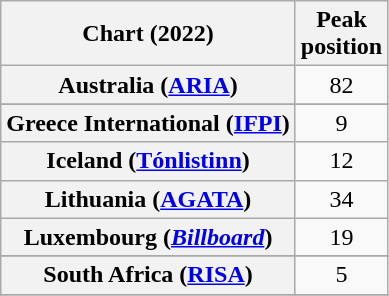<table class="wikitable sortable plainrowheaders" style="text-align:center">
<tr>
<th scope="col">Chart (2022)</th>
<th scope="col">Peak<br>position</th>
</tr>
<tr>
<th scope="row">Australia (<a href='#'>ARIA</a>)</th>
<td>82</td>
</tr>
<tr>
</tr>
<tr>
</tr>
<tr>
</tr>
<tr>
<th scope="row">Greece International (<a href='#'>IFPI</a>)</th>
<td>9</td>
</tr>
<tr>
<th scope="row">Iceland (<a href='#'>Tónlistinn</a>)</th>
<td>12</td>
</tr>
<tr>
<th scope="row">Lithuania (<a href='#'>AGATA</a>)</th>
<td>34</td>
</tr>
<tr>
<th scope="row">Luxembourg (<em><a href='#'>Billboard</a></em>)</th>
<td>19</td>
</tr>
<tr>
</tr>
<tr>
<th scope="row">South Africa (<a href='#'>RISA</a>)</th>
<td>5</td>
</tr>
<tr>
</tr>
<tr>
</tr>
<tr>
</tr>
<tr>
</tr>
<tr>
</tr>
<tr>
</tr>
</table>
